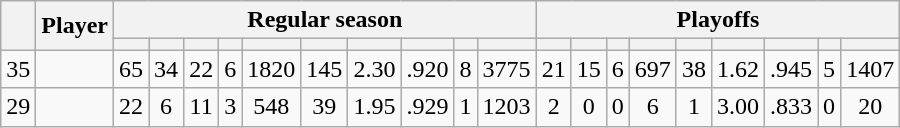<table class="wikitable plainrowheaders" style="text-align:center;">
<tr>
<th scope="col" rowspan="2"></th>
<th scope="col" rowspan="2">Player</th>
<th scope=colgroup colspan=10>Regular season</th>
<th scope=colgroup colspan=9>Playoffs</th>
</tr>
<tr>
<th scope="col"></th>
<th scope="col"></th>
<th scope="col"></th>
<th scope="col"></th>
<th scope="col"></th>
<th scope="col"></th>
<th scope="col"></th>
<th scope="col"></th>
<th scope="col"></th>
<th scope="col"></th>
<th scope="col"></th>
<th scope="col"></th>
<th scope="col"></th>
<th scope="col"></th>
<th scope="col"></th>
<th scope="col"></th>
<th scope="col"></th>
<th scope="col"></th>
<th scope="col"></th>
</tr>
<tr>
<td scope="row">35</td>
<td align="left"></td>
<td>65</td>
<td>34</td>
<td>22</td>
<td>6</td>
<td>1820</td>
<td>145</td>
<td>2.30</td>
<td>.920</td>
<td>8</td>
<td>3775</td>
<td>21</td>
<td>15</td>
<td>6</td>
<td>697</td>
<td>38</td>
<td>1.62</td>
<td>.945</td>
<td>5</td>
<td>1407</td>
</tr>
<tr>
<td scope="row">29</td>
<td align="left"></td>
<td>22</td>
<td>6</td>
<td>11</td>
<td>3</td>
<td>548</td>
<td>39</td>
<td>1.95</td>
<td>.929</td>
<td>1</td>
<td>1203</td>
<td>2</td>
<td>0</td>
<td>0</td>
<td>6</td>
<td>1</td>
<td>3.00</td>
<td>.833</td>
<td>0</td>
<td>20</td>
</tr>
</table>
